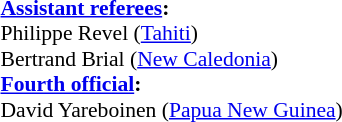<table width=50% style="font-size: 90%">
<tr>
<td><br><strong><a href='#'>Assistant referees</a>:</strong>
<br>Philippe Revel (<a href='#'>Tahiti</a>)
<br>Bertrand Brial (<a href='#'>New Caledonia</a>)
<br><strong><a href='#'>Fourth official</a>:</strong>
<br>David Yareboinen (<a href='#'>Papua New Guinea</a>)</td>
</tr>
</table>
